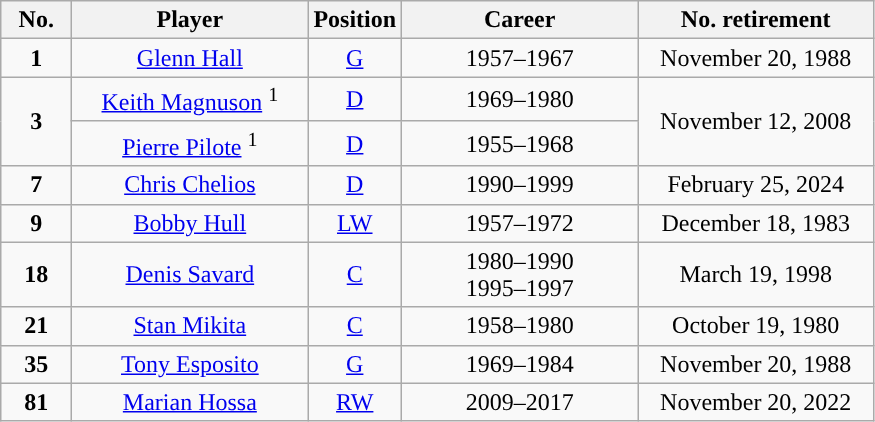<table class="wikitable" style="text-align:center">
<tr>
<th style="width:40px;">No.</th>
<th style="width:150px;">Player</th>
<th style="width:40px;">Position</th>
<th style="width:150px;">Career</th>
<th style="width:150px;">No. retirement</th>
</tr>
<tr>
<td><strong>1</strong></td>
<td><a href='#'>Glenn Hall</a></td>
<td><a href='#'>G</a></td>
<td>1957–1967</td>
<td>November 20, 1988</td>
</tr>
<tr>
<td rowspan="2"><strong>3</strong></td>
<td><a href='#'>Keith Magnuson</a> <sup>1</sup></td>
<td><a href='#'>D</a></td>
<td>1969–1980</td>
<td rowspan="2">November 12, 2008</td>
</tr>
<tr>
<td><a href='#'>Pierre Pilote</a> <sup>1</sup></td>
<td><a href='#'>D</a></td>
<td>1955–1968</td>
</tr>
<tr>
<td><strong>7</strong></td>
<td><a href='#'>Chris Chelios</a></td>
<td><a href='#'>D</a></td>
<td>1990–1999</td>
<td>February 25, 2024</td>
</tr>
<tr>
<td><strong>9</strong></td>
<td><a href='#'>Bobby Hull</a></td>
<td><a href='#'>LW</a></td>
<td>1957–1972</td>
<td>December 18, 1983</td>
</tr>
<tr>
<td><strong>18</strong></td>
<td><a href='#'>Denis Savard</a></td>
<td><a href='#'>C</a></td>
<td>1980–1990<br>1995–1997</td>
<td>March 19, 1998</td>
</tr>
<tr>
<td><strong>21</strong></td>
<td><a href='#'>Stan Mikita</a></td>
<td><a href='#'>C</a></td>
<td>1958–1980</td>
<td>October 19, 1980</td>
</tr>
<tr>
<td><strong>35</strong></td>
<td><a href='#'>Tony Esposito</a></td>
<td><a href='#'>G</a></td>
<td>1969–1984</td>
<td>November 20, 1988</td>
</tr>
<tr>
<td><strong>81</strong></td>
<td><a href='#'>Marian Hossa</a></td>
<td><a href='#'>RW</a></td>
<td>2009–2017</td>
<td>November 20, 2022</td>
</tr>
</table>
